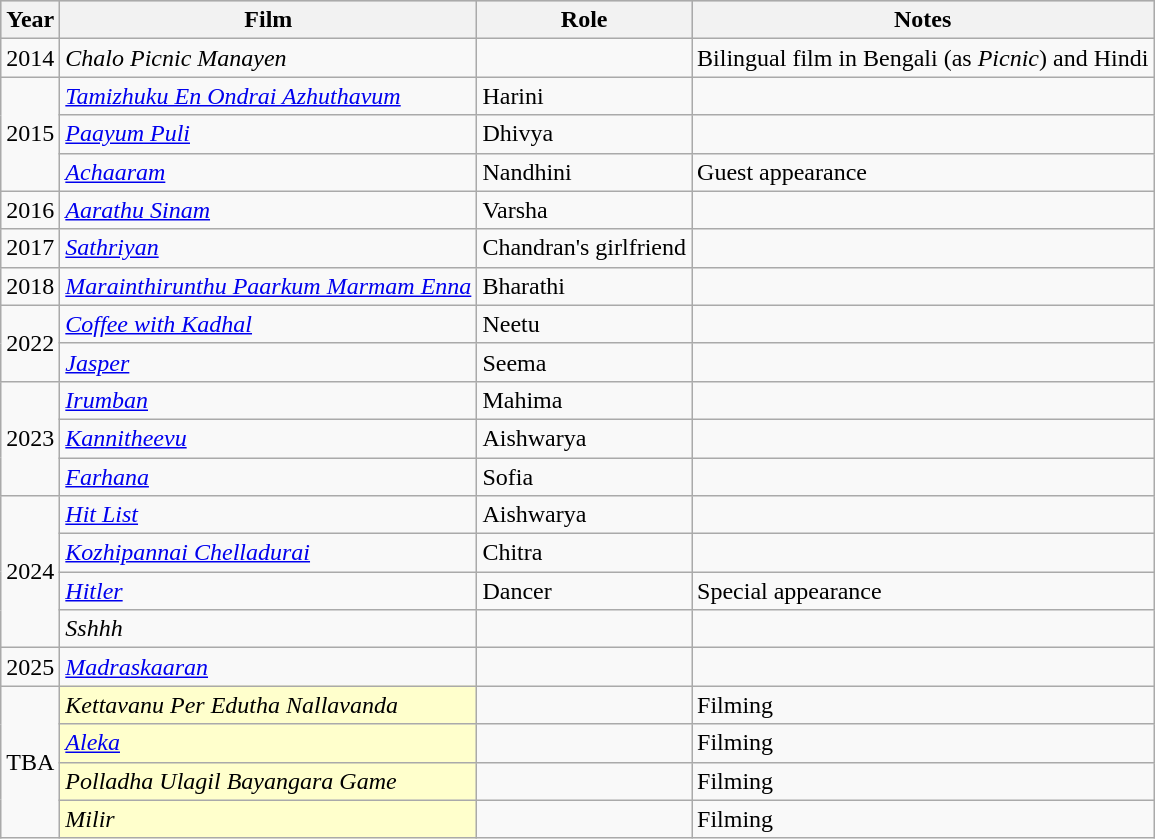<table class="wikitable">
<tr style="background:#cccccf; text-align:center;">
<th>Year</th>
<th>Film</th>
<th>Role</th>
<th>Notes</th>
</tr>
<tr>
<td>2014</td>
<td><em>Chalo Picnic Manayen</em></td>
<td></td>
<td>Bilingual film in Bengali (as <em>Picnic</em>) and Hindi</td>
</tr>
<tr>
<td rowspan="3">2015</td>
<td><em><a href='#'>Tamizhuku En Ondrai Azhuthavum</a></em></td>
<td>Harini</td>
<td></td>
</tr>
<tr>
<td><em><a href='#'>Paayum Puli</a></em></td>
<td>Dhivya</td>
<td></td>
</tr>
<tr>
<td><em><a href='#'>Achaaram</a></em></td>
<td>Nandhini</td>
<td>Guest appearance</td>
</tr>
<tr>
<td>2016</td>
<td><em><a href='#'>Aarathu Sinam</a></em></td>
<td>Varsha</td>
<td></td>
</tr>
<tr>
<td>2017</td>
<td><em><a href='#'>Sathriyan</a></em></td>
<td>Chandran's girlfriend</td>
<td></td>
</tr>
<tr>
<td>2018</td>
<td><em><a href='#'>Marainthirunthu Paarkum Marmam Enna</a></em></td>
<td>Bharathi</td>
<td></td>
</tr>
<tr>
<td rowspan="2">2022</td>
<td><em><a href='#'>Coffee with Kadhal</a></em></td>
<td>Neetu</td>
<td></td>
</tr>
<tr>
<td><em><a href='#'>Jasper</a></em></td>
<td>Seema</td>
<td></td>
</tr>
<tr>
<td rowspan="3">2023</td>
<td><em><a href='#'>Irumban</a></em></td>
<td>Mahima</td>
<td></td>
</tr>
<tr>
<td><em><a href='#'>Kannitheevu</a></em></td>
<td>Aishwarya</td>
<td></td>
</tr>
<tr>
<td><em><a href='#'>Farhana</a></em></td>
<td>Sofia</td>
<td></td>
</tr>
<tr>
<td rowspan="4">2024</td>
<td><em><a href='#'>Hit List</a></em></td>
<td>Aishwarya</td>
<td></td>
</tr>
<tr>
<td><em><a href='#'>Kozhipannai Chelladurai</a></em></td>
<td>Chitra</td>
<td></td>
</tr>
<tr>
<td><em><a href='#'>Hitler</a></em></td>
<td>Dancer</td>
<td>Special appearance</td>
</tr>
<tr>
<td><em>Sshhh </em></td>
<td></td>
<td></td>
</tr>
<tr>
<td>2025</td>
<td><em><a href='#'>Madraskaaran</a></em></td>
<td></td>
<td></td>
</tr>
<tr>
<td rowspan="4">TBA</td>
<td style="background:#FFFFCC;"><em>Kettavanu Per Edutha Nallavanda</em> </td>
<td></td>
<td>Filming</td>
</tr>
<tr>
<td style="background:#FFFFCC;"><em><a href='#'>Aleka</a></em></td>
<td></td>
<td>Filming</td>
</tr>
<tr>
<td style="background:#FFFFCC;"><em>Polladha Ulagil Bayangara Game</em></td>
<td></td>
<td>Filming</td>
</tr>
<tr>
<td style="background:#FFFFCC;"><em>Milir</em></td>
<td></td>
<td>Filming</td>
</tr>
</table>
